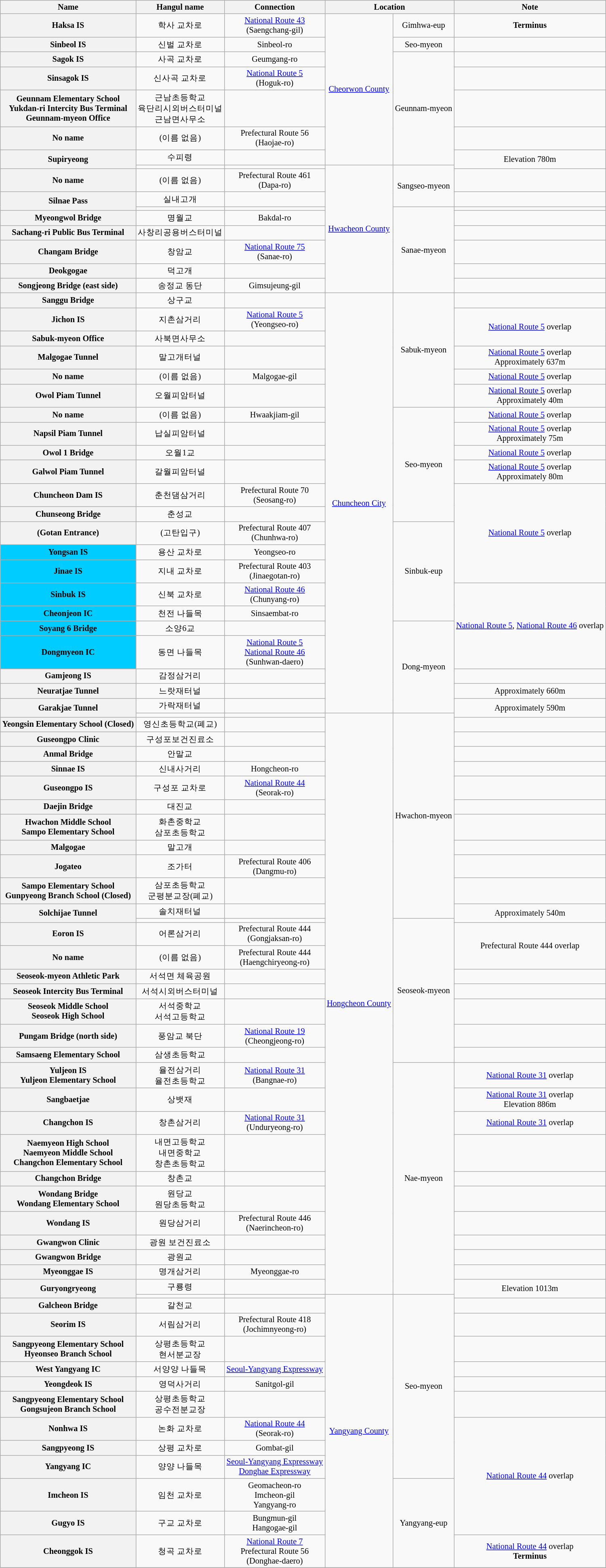<table class="wikitable" style="font-size: 85%; text-align: center;">
<tr>
<th>Name </th>
<th>Hangul name</th>
<th>Connection</th>
<th colspan="2">Location</th>
<th>Note</th>
</tr>
<tr>
<th>Haksa IS</th>
<td>학사 교차로</td>
<td><a href='#'>National Route 43</a><br>(Saengchang-gil)</td>
<td rowspan=7><a href='#'>Cheorwon County</a></td>
<td>Gimhwa-eup</td>
<td><strong>Terminus</strong></td>
</tr>
<tr>
<th>Sinbeol IS</th>
<td>신벌 교차로</td>
<td>Sinbeol-ro</td>
<td>Seo-myeon</td>
<td></td>
</tr>
<tr>
<th>Sagok IS</th>
<td>사곡 교차로</td>
<td>Geumgang-ro</td>
<td rowspan=5>Geunnam-myeon</td>
<td></td>
</tr>
<tr>
<th>Sinsagok IS</th>
<td>신사곡 교차로</td>
<td><a href='#'>National Route 5</a><br>(Hoguk-ro)</td>
<td></td>
</tr>
<tr>
<th>Geunnam Elementary School<br>Yukdan-ri Intercity Bus Terminal<br>Geunnam-myeon Office</th>
<td>근남초등학교<br>육단리시외버스터미널<br>근남면사무소</td>
<td></td>
<td></td>
</tr>
<tr>
<th>No name</th>
<td>(이름 없음)</td>
<td>Prefectural Route 56<br>(Haojae-ro)</td>
<td></td>
</tr>
<tr>
<th rowspan=2>Supiryeong</th>
<td>수피령</td>
<td></td>
<td rowspan=2>Elevation 780m</td>
</tr>
<tr>
<td></td>
<td></td>
<td rowspan=9><a href='#'>Hwacheon County</a></td>
<td rowspan=3>Sangseo-myeon</td>
</tr>
<tr>
<th>No name</th>
<td>(이름 없음)</td>
<td>Prefectural Route 461<br>(Dapa-ro)</td>
<td></td>
</tr>
<tr>
<th rowspan=2>Silnae Pass</th>
<td>실내고개</td>
<td></td>
<td></td>
</tr>
<tr>
<td></td>
<td></td>
<td rowspan=6>Sanae-myeon</td>
<td></td>
</tr>
<tr>
<th>Myeongwol Bridge</th>
<td>명월교</td>
<td>Bakdal-ro</td>
<td></td>
</tr>
<tr>
<th>Sachang-ri Public Bus Terminal</th>
<td>사창리공용버스터미널</td>
<td></td>
<td></td>
</tr>
<tr>
<th>Changam Bridge</th>
<td>창암교</td>
<td><a href='#'>National Route 75</a><br>(Sanae-ro)</td>
<td></td>
</tr>
<tr>
<th>Deokgogae</th>
<td>덕고개</td>
<td></td>
<td></td>
</tr>
<tr>
<th>Songjeong Bridge (east side)</th>
<td>송정교 동단</td>
<td>Gimsujeung-gil</td>
<td></td>
</tr>
<tr>
<th>Sanggu Bridge</th>
<td>상구교</td>
<td></td>
<td rowspan=22><a href='#'>Chuncheon City</a></td>
<td rowspan=6>Sabuk-myeon</td>
<td></td>
</tr>
<tr>
<th>Jichon IS</th>
<td>지촌삼거리</td>
<td><a href='#'>National Route 5</a><br>(Yeongseo-ro)</td>
<td rowspan=2><a href='#'>National Route 5</a> overlap</td>
</tr>
<tr>
<th>Sabuk-myeon Office</th>
<td>사북면사무소</td>
<td></td>
</tr>
<tr>
<th>Malgogae Tunnel</th>
<td>말고개터널</td>
<td></td>
<td><a href='#'>National Route 5</a> overlap<br>Approximately 637m</td>
</tr>
<tr>
<th>No name</th>
<td>(이름 없음)</td>
<td>Malgogae-gil</td>
<td><a href='#'>National Route 5</a> overlap</td>
</tr>
<tr>
<th>Owol Piam Tunnel</th>
<td>오월피암터널</td>
<td></td>
<td><a href='#'>National Route 5</a> overlap<br>Approximately 40m</td>
</tr>
<tr>
<th>No name</th>
<td>(이름 없음)</td>
<td>Hwaakjiam-gil</td>
<td rowspan=6>Seo-myeon</td>
<td><a href='#'>National Route 5</a> overlap</td>
</tr>
<tr>
<th>Napsil Piam Tunnel</th>
<td>납실피암터널</td>
<td></td>
<td><a href='#'>National Route 5</a> overlap<br>Approximately 75m</td>
</tr>
<tr>
<th>Owol 1 Bridge</th>
<td>오월1교</td>
<td></td>
<td><a href='#'>National Route 5</a> overlap</td>
</tr>
<tr>
<th>Galwol Piam Tunnel</th>
<td>갈월피암터널</td>
<td></td>
<td><a href='#'>National Route 5</a> overlap<br>Approximately 80m</td>
</tr>
<tr>
<th>Chuncheon Dam IS</th>
<td>춘천댐삼거리</td>
<td>Prefectural Route 70<br>(Seosang-ro)</td>
<td rowspan=5><a href='#'>National Route 5</a> overlap</td>
</tr>
<tr>
<th>Chunseong Bridge</th>
<td>춘성교</td>
<td></td>
</tr>
<tr>
<th>(Gotan Entrance)</th>
<td>(고탄입구)</td>
<td>Prefectural Route 407<br>(Chunhwa-ro)</td>
<td rowspan=5>Sinbuk-eup</td>
</tr>
<tr>
<th style="background-color: #00CCFF;">Yongsan IS</th>
<td>용산 교차로</td>
<td>Yeongseo-ro</td>
</tr>
<tr>
<th style="background-color: #00CCFF;">Jinae IS</th>
<td>지내 교차로</td>
<td>Prefectural Route 403<br>(Jinaegotan-ro)</td>
</tr>
<tr>
<th style="background-color: #00CCFF;">Sinbuk IS</th>
<td>신북 교차로</td>
<td><a href='#'>National Route 46</a><br>(Chunyang-ro)</td>
<td rowspan=4><a href='#'>National Route 5</a>, <a href='#'>National Route 46</a> overlap</td>
</tr>
<tr>
<th style="background-color: #00CCFF;">Cheonjeon IC</th>
<td>천전 나들목</td>
<td>Sinsaembat-ro</td>
</tr>
<tr>
<th style="background-color: #00CCFF;">Soyang 6 Bridge</th>
<td>소양6교</td>
<td></td>
<td rowspan=5>Dong-myeon</td>
</tr>
<tr>
<th style="background-color: #00CCFF;">Dongmyeon IC</th>
<td>동면 나들목</td>
<td><a href='#'>National Route 5</a><br><a href='#'>National Route 46</a><br>(Sunhwan-daero)</td>
</tr>
<tr>
<th>Gamjeong IS</th>
<td>감정삼거리</td>
<td></td>
<td></td>
</tr>
<tr>
<th>Neuratjae Tunnel</th>
<td>느랏재터널</td>
<td></td>
<td>Approximately 660m</td>
</tr>
<tr>
<th rowspan=2>Garakjae Tunnel</th>
<td>가락재터널</td>
<td></td>
<td rowspan=2>Approximately 590m</td>
</tr>
<tr>
<td></td>
<td></td>
<td rowspan=31><a href='#'>Hongcheon County</a></td>
<td rowspan=12>Hwachon-myeon</td>
</tr>
<tr>
<th>Yeongsin Elementary School (Closed)</th>
<td>영신초등학교(폐교)</td>
<td></td>
<td></td>
</tr>
<tr>
<th>Guseongpo Clinic</th>
<td>구성포보건진료소</td>
<td></td>
<td></td>
</tr>
<tr>
<th>Anmal Bridge</th>
<td>안말교</td>
<td></td>
<td></td>
</tr>
<tr>
<th>Sinnae IS</th>
<td>신내사거리</td>
<td>Hongcheon-ro</td>
<td></td>
</tr>
<tr>
<th>Guseongpo IS</th>
<td>구성포 교차로</td>
<td><a href='#'>National Route 44</a><br>(Seorak-ro)</td>
<td></td>
</tr>
<tr>
<th>Daejin Bridge</th>
<td>대진교</td>
<td></td>
<td></td>
</tr>
<tr>
<th>Hwachon Middle School<br>Sampo Elementary School</th>
<td>화촌중학교<br>삼포초등학교</td>
<td></td>
<td></td>
</tr>
<tr>
<th>Malgogae</th>
<td>말고개</td>
<td></td>
<td></td>
</tr>
<tr>
<th>Jogateo</th>
<td>조가터</td>
<td>Prefectural Route 406<br>(Dangmu-ro)</td>
<td></td>
</tr>
<tr>
<th>Sampo Elementary School<br>Gunpyeong Branch School (Closed)</th>
<td>삼포초등학교<br>군평분교장(폐교)</td>
<td></td>
<td></td>
</tr>
<tr>
<th rowspan=2>Solchijae Tunnel</th>
<td>솔치재터널</td>
<td></td>
<td rowspan=2>Approximately 540m</td>
</tr>
<tr>
<td></td>
<td></td>
<td rowspan=8>Seoseok-myeon</td>
</tr>
<tr>
<th>Eoron IS</th>
<td>어론삼거리</td>
<td>Prefectural Route 444<br>(Gongjaksan-ro)</td>
<td rowspan=2>Prefectural Route 444 overlap</td>
</tr>
<tr>
<th>No name</th>
<td>(이름 없음)</td>
<td>Prefectural Route 444<br>(Haengchiryeong-ro)</td>
</tr>
<tr>
<th>Seoseok-myeon Athletic Park</th>
<td>서석면 체육공원</td>
<td></td>
<td></td>
</tr>
<tr>
<th>Seoseok Intercity Bus Terminal</th>
<td>서석시외버스터미널</td>
<td></td>
<td></td>
</tr>
<tr>
<th>Seoseok Middle School<br>Seoseok High School</th>
<td>서석중학교<br>서석고등학교</td>
<td></td>
<td></td>
</tr>
<tr>
<th>Pungam Bridge (north side)</th>
<td>풍암교 북단</td>
<td><a href='#'>National Route 19</a><br>(Cheongjeong-ro)</td>
<td></td>
</tr>
<tr>
<th>Samsaeng Elementary School</th>
<td>삼생초등학교</td>
<td></td>
<td></td>
</tr>
<tr>
<th>Yuljeon IS<br>Yuljeon Elementary School</th>
<td>율전삼거리<br>율전초등학교</td>
<td><a href='#'>National Route 31</a><br>(Bangnae-ro)</td>
<td rowspan=11>Nae-myeon</td>
<td><a href='#'>National Route 31</a> overlap</td>
</tr>
<tr>
<th>Sangbaetjae</th>
<td>상뱃재</td>
<td></td>
<td><a href='#'>National Route 31</a> overlap<br>Elevation 886m</td>
</tr>
<tr>
<th>Changchon IS</th>
<td>창촌삼거리</td>
<td><a href='#'>National Route 31</a><br>(Unduryeong-ro)</td>
<td><a href='#'>National Route 31</a> overlap</td>
</tr>
<tr>
<th>Naemyeon High School<br>Naemyeon Middle School<br>Changchon Elementary School</th>
<td>내면고등학교<br>내면중학교<br>창촌초등학교</td>
<td></td>
<td></td>
</tr>
<tr>
<th>Changchon Bridge</th>
<td>창촌교</td>
<td></td>
<td></td>
</tr>
<tr>
<th>Wondang Bridge<br>Wondang Elementary School</th>
<td>원당교<br>원당초등학교</td>
<td></td>
<td></td>
</tr>
<tr>
<th>Wondang IS</th>
<td>원당삼거리</td>
<td>Prefectural Route 446<br>(Naerincheon-ro)</td>
<td></td>
</tr>
<tr>
<th>Gwangwon Clinic</th>
<td>광원 보건진료소</td>
<td></td>
<td></td>
</tr>
<tr>
<th>Gwangwon Bridge</th>
<td>광원교</td>
<td></td>
<td></td>
</tr>
<tr>
<th>Myeonggae IS</th>
<td>명개삼거리</td>
<td>Myeonggae-ro</td>
<td></td>
</tr>
<tr>
<th rowspan=2>Guryongryeong</th>
<td>구룡령</td>
<td></td>
<td rowspan=2>Elevation 1013m</td>
</tr>
<tr>
<td></td>
<td></td>
<td rowspan=13><a href='#'>Yangyang County</a></td>
<td rowspan=10>Seo-myeon</td>
</tr>
<tr>
<th>Galcheon Bridge</th>
<td>갈천교</td>
<td></td>
<td></td>
</tr>
<tr>
<th>Seorim IS</th>
<td>서림삼거리</td>
<td>Prefectural Route 418<br>(Jochimnyeong-ro)</td>
<td></td>
</tr>
<tr>
<th>Sangpyeong Elementary School<br>Hyeonseo Branch School</th>
<td>상평초등학교<br>현서분교장</td>
<td></td>
<td></td>
</tr>
<tr>
<th>West Yangyang IC</th>
<td>서양양 나들목</td>
<td><a href='#'>Seoul-Yangyang Expressway</a></td>
<td></td>
</tr>
<tr>
<th>Yeongdeok IS</th>
<td>영덕사거리</td>
<td>Sanitgol-gil</td>
<td></td>
</tr>
<tr>
<th>Sangpyeong Elementary School<br>Gongsujeon Branch School</th>
<td>상평초등학교<br>공수전분교장</td>
<td></td>
<td></td>
</tr>
<tr>
<th>Nonhwa IS</th>
<td>논화 교차로</td>
<td><a href='#'>National Route 44</a><br>(Seorak-ro)</td>
<td rowspan=5><a href='#'>National Route 44</a> overlap</td>
</tr>
<tr>
<th>Sangpyeong IS</th>
<td>상평 교차로</td>
<td>Gombat-gil</td>
</tr>
<tr>
<th>Yangyang IC</th>
<td>양양 나들목</td>
<td><a href='#'>Seoul-Yangyang Expressway</a><br><a href='#'>Donghae Expressway</a></td>
</tr>
<tr>
<th>Imcheon IS</th>
<td>임천 교차로</td>
<td>Geomacheon-ro<br>Imcheon-gil<br>Yangyang-ro</td>
<td rowspan=3>Yangyang-eup</td>
</tr>
<tr>
<th>Gugyo IS</th>
<td>구교 교차로</td>
<td>Bungmun-gil<br>Hangogae-gil</td>
</tr>
<tr>
<th>Cheonggok IS</th>
<td>청곡 교차로</td>
<td><a href='#'>National Route 7</a><br>Prefectural Route 56<br>(Donghae-daero)</td>
<td><a href='#'>National Route 44</a> overlap<br><strong>Terminus</strong></td>
</tr>
<tr>
</tr>
</table>
